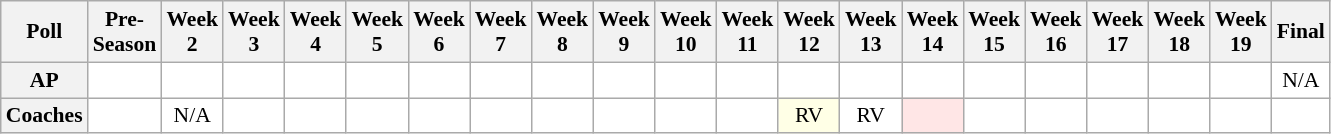<table class="wikitable" style="white-space:nowrap;font-size:90%">
<tr>
<th>Poll</th>
<th>Pre-<br>Season</th>
<th>Week<br>2</th>
<th>Week<br>3</th>
<th>Week<br>4</th>
<th>Week<br>5</th>
<th>Week<br>6</th>
<th>Week<br>7</th>
<th>Week<br>8</th>
<th>Week<br>9</th>
<th>Week<br>10</th>
<th>Week<br>11</th>
<th>Week<br>12</th>
<th>Week<br>13</th>
<th>Week<br>14</th>
<th>Week<br>15</th>
<th>Week<br>16</th>
<th>Week<br>17</th>
<th>Week<br>18</th>
<th>Week<br>19</th>
<th>Final</th>
</tr>
<tr style="text-align:center;">
<th>AP</th>
<td style="background:#FFF;"></td>
<td style="background:#FFF;"></td>
<td style="background:#FFF;"></td>
<td style="background:#FFF;"></td>
<td style="background:#FFF;"></td>
<td style="background:#FFF;"></td>
<td style="background:#FFF;"></td>
<td style="background:#FFF;"></td>
<td style="background:#FFF;"></td>
<td style="background:#FFF;"></td>
<td style="background:#FFF;"></td>
<td style="background:#FFF;"></td>
<td style="background:#FFF;"></td>
<td style="background:#FFF;"></td>
<td style="background:#FFF;"></td>
<td style="background:#FFF;"></td>
<td style="background:#FFF;"></td>
<td style="background:#FFF;"></td>
<td style="background:#FFF;"></td>
<td style="background:#FFF;">N/A</td>
</tr>
<tr style="text-align:center;">
<th>Coaches</th>
<td style="background:#FFF;"></td>
<td style="background:#FFF;">N/A</td>
<td style="background:#FFF;"></td>
<td style="background:#FFF;"></td>
<td style="background:#FFF;"></td>
<td style="background:#FFF;"></td>
<td style="background:#FFF;"></td>
<td style="background:#FFF;"></td>
<td style="background:#FFF;"></td>
<td style="background:#FFF;"></td>
<td style="background:#FFF;"></td>
<td style="background:#FFFFE6;">RV</td>
<td style="background:#FFF;">RV</td>
<td style="background:#FFE6E6;"></td>
<td style="background:#FFF;"></td>
<td style="background:#FFF;"></td>
<td style="background:#FFF;"></td>
<td style="background:#FFF;"></td>
<td style="background:#FFF;"></td>
<td style="background:#FFF;"></td>
</tr>
</table>
